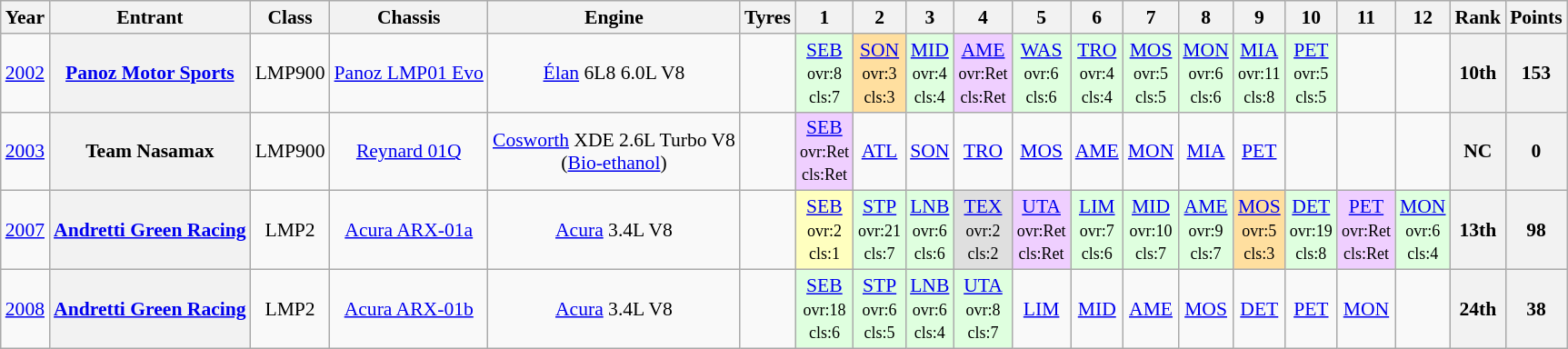<table class="wikitable" style="text-align:center; font-size:90%">
<tr>
<th>Year</th>
<th>Entrant</th>
<th>Class</th>
<th>Chassis</th>
<th>Engine</th>
<th>Tyres</th>
<th>1</th>
<th>2</th>
<th>3</th>
<th>4</th>
<th>5</th>
<th>6</th>
<th>7</th>
<th>8</th>
<th>9</th>
<th>10</th>
<th>11</th>
<th>12</th>
<th>Rank</th>
<th>Points</th>
</tr>
<tr>
<td><a href='#'>2002</a></td>
<th><a href='#'>Panoz Motor Sports</a></th>
<td>LMP900</td>
<td><a href='#'>Panoz LMP01 Evo</a></td>
<td><a href='#'>Élan</a> 6L8 6.0L V8</td>
<td></td>
<td style="background:#DFFFDF;"><a href='#'>SEB</a><br><small>ovr:8<br>cls:7</small></td>
<td style="background:#FFDF9F;"><a href='#'>SON</a><br><small>ovr:3<br>cls:3</small></td>
<td style="background:#DFFFDF;"><a href='#'>MID</a><br><small>ovr:4<br>cls:4</small></td>
<td style="background:#EFCFFF;"><a href='#'>AME</a><br><small>ovr:Ret<br>cls:Ret</small></td>
<td style="background:#DFFFDF;"><a href='#'>WAS</a><br><small>ovr:6<br>cls:6</small></td>
<td style="background:#DFFFDF;"><a href='#'>TRO</a><br><small>ovr:4<br>cls:4</small></td>
<td style="background:#DFFFDF;"><a href='#'>MOS</a><br><small>ovr:5<br>cls:5</small></td>
<td style="background:#DFFFDF;"><a href='#'>MON</a><br><small>ovr:6<br>cls:6</small></td>
<td style="background:#DFFFDF;"><a href='#'>MIA</a><br><small>ovr:11<br>cls:8</small></td>
<td style="background:#DFFFDF;"><a href='#'>PET</a><br><small>ovr:5<br>cls:5</small></td>
<td></td>
<td></td>
<th>10th</th>
<th>153</th>
</tr>
<tr>
<td><a href='#'>2003</a></td>
<th>Team Nasamax</th>
<td>LMP900</td>
<td><a href='#'>Reynard 01Q</a></td>
<td><a href='#'>Cosworth</a> XDE 2.6L Turbo V8<br>(<a href='#'>Bio-ethanol</a>)</td>
<td></td>
<td style="background:#EFCFFF;"><a href='#'>SEB</a><br><small>ovr:Ret<br>cls:Ret</small></td>
<td><a href='#'>ATL</a></td>
<td><a href='#'>SON</a></td>
<td><a href='#'>TRO</a></td>
<td><a href='#'>MOS</a></td>
<td><a href='#'>AME</a></td>
<td><a href='#'>MON</a></td>
<td><a href='#'>MIA</a></td>
<td><a href='#'>PET</a></td>
<td></td>
<td></td>
<td></td>
<th>NC</th>
<th>0</th>
</tr>
<tr>
<td><a href='#'>2007</a></td>
<th><a href='#'>Andretti Green Racing</a></th>
<td>LMP2</td>
<td><a href='#'>Acura ARX-01a</a></td>
<td><a href='#'>Acura</a> 3.4L V8</td>
<td></td>
<td style="background:#FFFFBF;"><a href='#'>SEB</a><br><small>ovr:2<br>cls:1</small></td>
<td style="background:#DFFFDF;"><a href='#'>STP</a><br><small>ovr:21<br>cls:7</small></td>
<td style="background:#DFFFDF;"><a href='#'>LNB</a><br><small>ovr:6<br>cls:6</small></td>
<td style="background:#DFDFDF;"><a href='#'>TEX</a><br><small>ovr:2<br>cls:2</small></td>
<td style="background:#EFCFFF;"><a href='#'>UTA</a><br><small>ovr:Ret<br>cls:Ret</small></td>
<td style="background:#DFFFDF;"><a href='#'>LIM</a><br><small>ovr:7<br>cls:6</small></td>
<td style="background:#DFFFDF;"><a href='#'>MID</a><br><small>ovr:10<br>cls:7</small></td>
<td style="background:#DFFFDF;"><a href='#'>AME</a><br><small>ovr:9<br>cls:7</small></td>
<td style="background:#FFDF9F;"><a href='#'>MOS</a><br><small>ovr:5<br>cls:3</small></td>
<td style="background:#DFFFDF;"><a href='#'>DET</a><br><small>ovr:19<br>cls:8</small></td>
<td style="background:#EFCFFF;"><a href='#'>PET</a><br><small>ovr:Ret<br>cls:Ret</small></td>
<td style="background:#DFFFDF;"><a href='#'>MON</a><br><small>ovr:6<br>cls:4</small></td>
<th>13th</th>
<th>98</th>
</tr>
<tr>
<td><a href='#'>2008</a></td>
<th><a href='#'>Andretti Green Racing</a></th>
<td>LMP2</td>
<td><a href='#'>Acura ARX-01b</a></td>
<td><a href='#'>Acura</a> 3.4L V8</td>
<td></td>
<td style="background:#DFFFDF;"><a href='#'>SEB</a><br><small>ovr:18<br>cls:6</small></td>
<td style="background:#DFFFDF;"><a href='#'>STP</a><br><small>ovr:6<br>cls:5</small></td>
<td style="background:#DFFFDF;"><a href='#'>LNB</a><br><small>ovr:6<br>cls:4</small></td>
<td style="background:#DFFFDF;"><a href='#'>UTA</a><br><small>ovr:8<br>cls:7</small></td>
<td><a href='#'>LIM</a></td>
<td><a href='#'>MID</a></td>
<td><a href='#'>AME</a></td>
<td><a href='#'>MOS</a></td>
<td><a href='#'>DET</a></td>
<td><a href='#'>PET</a></td>
<td><a href='#'>MON</a></td>
<td></td>
<th>24th</th>
<th>38</th>
</tr>
</table>
